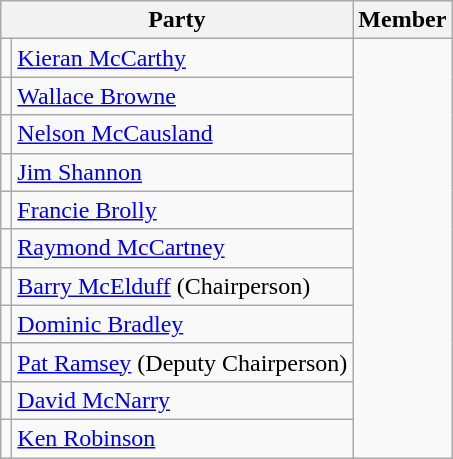<table class="wikitable" border="1">
<tr>
<th colspan="2" scope="col">Party</th>
<th scope="col">Member</th>
</tr>
<tr>
<td></td>
<td><a href='#'>Kieran McCarthy</a></td>
</tr>
<tr>
<td></td>
<td><a href='#'>Wallace Browne</a></td>
</tr>
<tr>
<td></td>
<td><a href='#'>Nelson McCausland</a></td>
</tr>
<tr>
<td></td>
<td><a href='#'>Jim Shannon</a></td>
</tr>
<tr>
<td></td>
<td><a href='#'>Francie Brolly</a></td>
</tr>
<tr>
<td></td>
<td><a href='#'>Raymond McCartney</a></td>
</tr>
<tr>
<td></td>
<td><a href='#'>Barry McElduff</a> (Chairperson)</td>
</tr>
<tr>
<td></td>
<td><a href='#'>Dominic Bradley</a></td>
</tr>
<tr>
<td></td>
<td><a href='#'>Pat Ramsey</a> (Deputy Chairperson)</td>
</tr>
<tr>
<td></td>
<td><a href='#'>David McNarry</a></td>
</tr>
<tr>
<td></td>
<td><a href='#'>Ken Robinson</a></td>
</tr>
</table>
